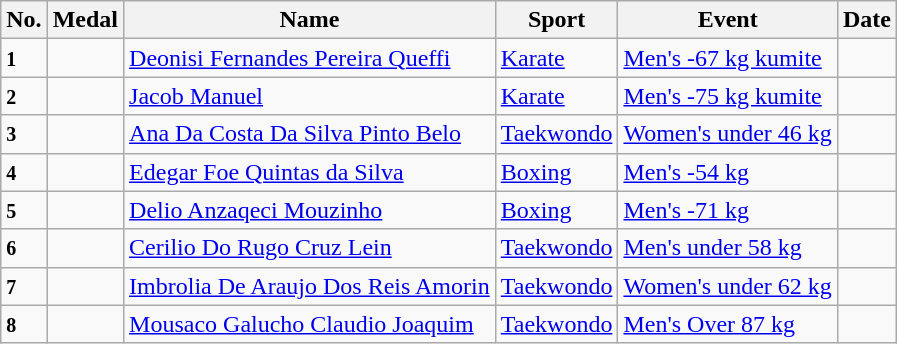<table class="wikitable sortable"  style="font-size:100%">
<tr>
<th width="10">No.</th>
<th>Medal</th>
<th>Name</th>
<th>Sport</th>
<th>Event</th>
<th>Date</th>
</tr>
<tr>
<td><small><strong>1</strong></small></td>
<td></td>
<td><a href='#'>Deonisi Fernandes Pereira Queffi</a></td>
<td><a href='#'>Karate</a></td>
<td><a href='#'>Men's -67 kg kumite</a></td>
<td></td>
</tr>
<tr>
<td><small><strong>2</strong></small></td>
<td></td>
<td><a href='#'>Jacob Manuel</a></td>
<td><a href='#'>Karate</a></td>
<td><a href='#'>Men's -75 kg kumite</a></td>
<td></td>
</tr>
<tr>
<td><small><strong>3</strong></small></td>
<td></td>
<td><a href='#'>Ana Da Costa Da Silva Pinto Belo</a></td>
<td><a href='#'>Taekwondo</a></td>
<td><a href='#'>Women's under 46 kg</a></td>
<td></td>
</tr>
<tr>
<td><small><strong>4</strong></small></td>
<td></td>
<td><a href='#'>Edegar Foe Quintas da Silva</a></td>
<td><a href='#'>Boxing</a></td>
<td><a href='#'>Men's -54 kg</a></td>
<td></td>
</tr>
<tr>
<td><small><strong>5</strong></small></td>
<td></td>
<td><a href='#'>Delio Anzaqeci Mouzinho</a></td>
<td><a href='#'>Boxing</a></td>
<td><a href='#'>Men's -71 kg</a></td>
<td></td>
</tr>
<tr>
<td><small><strong>6</strong></small></td>
<td></td>
<td><a href='#'>Cerilio Do Rugo Cruz Lein</a></td>
<td><a href='#'>Taekwondo</a></td>
<td><a href='#'>Men's under 58 kg</a></td>
<td></td>
</tr>
<tr>
<td><small><strong>7</strong></small></td>
<td></td>
<td><a href='#'>Imbrolia De Araujo Dos Reis Amorin</a></td>
<td><a href='#'>Taekwondo</a></td>
<td><a href='#'>Women's under 62 kg</a></td>
<td></td>
</tr>
<tr>
<td><small><strong>8</strong></small></td>
<td></td>
<td><a href='#'>Mousaco Galucho Claudio Joaquim</a></td>
<td><a href='#'>Taekwondo</a></td>
<td><a href='#'>Men's Over 87 kg</a></td>
<td></td>
</tr>
</table>
